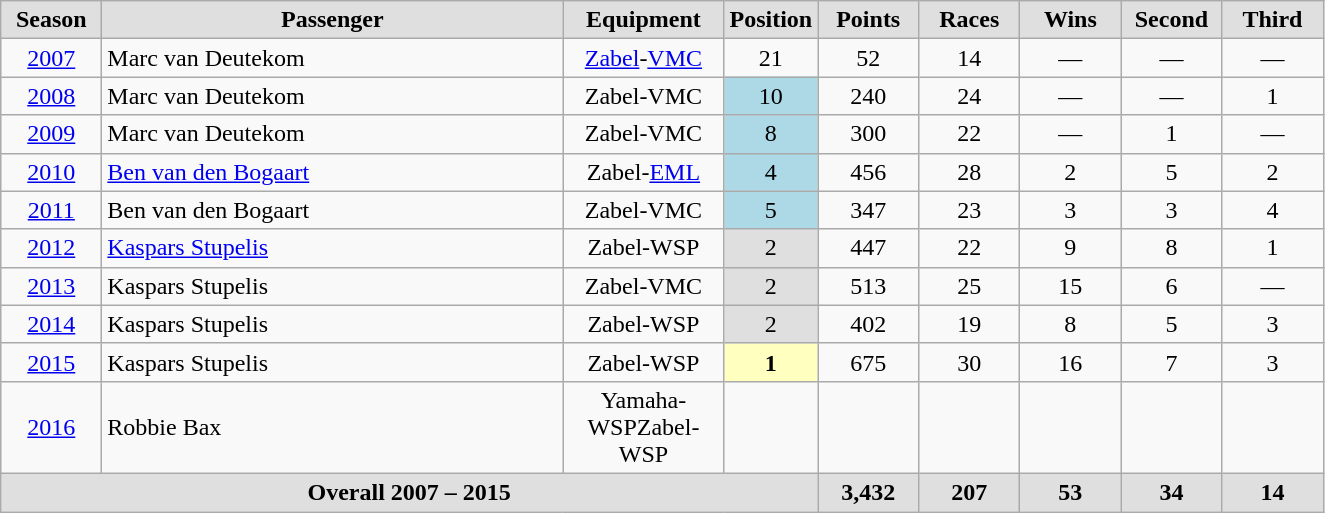<table class="wikitable">
<tr align="center" style="background:#dfdfdf;">
<td width="60"><strong>Season</strong></td>
<td width="300"><strong>Passenger</strong></td>
<td width="100"><strong>Equipment</strong></td>
<td width="30"><strong>Position</strong></td>
<td width="60"><strong>Points</strong></td>
<td width="60"><strong>Races</strong></td>
<td width="60"><strong>Wins</strong></td>
<td width="60"><strong>Second</strong></td>
<td width="60"><strong>Third</strong></td>
</tr>
<tr align="center">
<td><a href='#'>2007</a></td>
<td align="left">Marc van Deutekom</td>
<td><a href='#'>Zabel</a>-<a href='#'>VMC</a></td>
<td>21</td>
<td>52</td>
<td>14</td>
<td>—</td>
<td>—</td>
<td>—</td>
</tr>
<tr align="center">
<td><a href='#'>2008</a></td>
<td align="left">Marc van Deutekom</td>
<td>Zabel-VMC</td>
<td style="background:lightblue;">10</td>
<td>240</td>
<td>24</td>
<td>—</td>
<td>—</td>
<td>1</td>
</tr>
<tr align="center">
<td><a href='#'>2009</a></td>
<td align="left">Marc van Deutekom</td>
<td>Zabel-VMC</td>
<td style="background:lightblue;">8</td>
<td>300</td>
<td>22</td>
<td>—</td>
<td>1</td>
<td>—</td>
</tr>
<tr align="center">
<td><a href='#'>2010</a></td>
<td align="left"><a href='#'>Ben van den Bogaart</a></td>
<td>Zabel-<a href='#'>EML</a></td>
<td style="background:lightblue;">4</td>
<td>456</td>
<td>28</td>
<td>2</td>
<td>5</td>
<td>2</td>
</tr>
<tr align="center">
<td><a href='#'>2011</a></td>
<td align="left">Ben van den Bogaart</td>
<td>Zabel-VMC</td>
<td style="background:lightblue;">5</td>
<td>347</td>
<td>23</td>
<td>3</td>
<td>3</td>
<td>4</td>
</tr>
<tr align="center">
<td><a href='#'>2012</a></td>
<td align="left"><a href='#'>Kaspars Stupelis</a></td>
<td>Zabel-WSP</td>
<td style="background:#dfdfdf;">2</td>
<td>447</td>
<td>22</td>
<td>9</td>
<td>8</td>
<td>1</td>
</tr>
<tr align="center">
<td><a href='#'>2013</a></td>
<td align="left">Kaspars Stupelis</td>
<td>Zabel-VMC</td>
<td style="background:#dfdfdf;">2</td>
<td>513</td>
<td>25</td>
<td>15</td>
<td>6</td>
<td>—</td>
</tr>
<tr align="center">
<td><a href='#'>2014</a></td>
<td align="left">Kaspars Stupelis</td>
<td>Zabel-WSP</td>
<td style="background:#dfdfdf;">2</td>
<td>402</td>
<td>19</td>
<td>8</td>
<td>5</td>
<td>3</td>
</tr>
<tr align="center">
<td><a href='#'>2015</a></td>
<td align="left">Kaspars Stupelis</td>
<td>Zabel-WSP</td>
<td style="background:#ffffbf;"><strong>1</strong></td>
<td>675</td>
<td>30</td>
<td>16</td>
<td>7</td>
<td>3</td>
</tr>
<tr align="center">
<td><a href='#'>2016</a></td>
<td align="left">Robbie Bax</td>
<td>Yamaha-WSPZabel-WSP</td>
<td></td>
<td></td>
<td></td>
<td></td>
<td></td>
<td></td>
</tr>
<tr align="center" style="background:#dfdfdf;">
<td align="center" colspan=4><strong>Overall 2007 – 2015</strong></td>
<td><strong>3,432</strong></td>
<td><strong>207</strong></td>
<td><strong>53</strong></td>
<td><strong>34</strong></td>
<td><strong>14</strong></td>
</tr>
</table>
